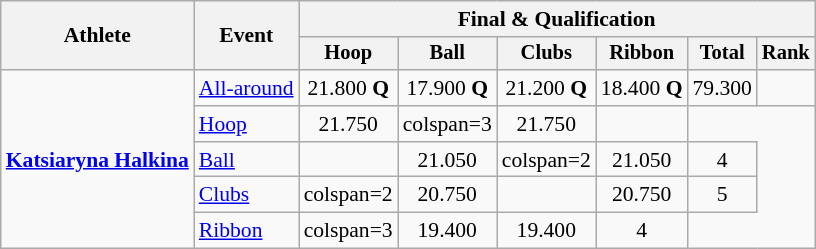<table class="wikitable" style="text-align:center; font-size:90%">
<tr>
<th rowspan=2>Athlete</th>
<th rowspan=2>Event</th>
<th colspan=6>Final & Qualification</th>
</tr>
<tr style="font-size:95%">
<th>Hoop</th>
<th>Ball</th>
<th>Clubs</th>
<th>Ribbon</th>
<th>Total</th>
<th>Rank</th>
</tr>
<tr>
<td rowspan=5 align=left><strong><a href='#'>Katsiaryna Halkina</a></strong></td>
<td align=left><a href='#'>All-around</a></td>
<td>21.800 <strong>Q</strong></td>
<td>17.900 <strong>Q</strong></td>
<td>21.200 <strong>Q</strong></td>
<td>18.400 <strong>Q</strong></td>
<td>79.300</td>
<td></td>
</tr>
<tr>
<td align=left><a href='#'>Hoop</a></td>
<td>21.750</td>
<td>colspan=3 </td>
<td>21.750</td>
<td></td>
</tr>
<tr>
<td align=left><a href='#'>Ball</a></td>
<td></td>
<td>21.050</td>
<td>colspan=2 </td>
<td>21.050</td>
<td>4</td>
</tr>
<tr>
<td align=left><a href='#'>Clubs</a></td>
<td>colspan=2 </td>
<td>20.750</td>
<td></td>
<td>20.750</td>
<td>5</td>
</tr>
<tr>
<td align=left><a href='#'>Ribbon</a></td>
<td>colspan=3 </td>
<td>19.400</td>
<td>19.400</td>
<td>4</td>
</tr>
</table>
